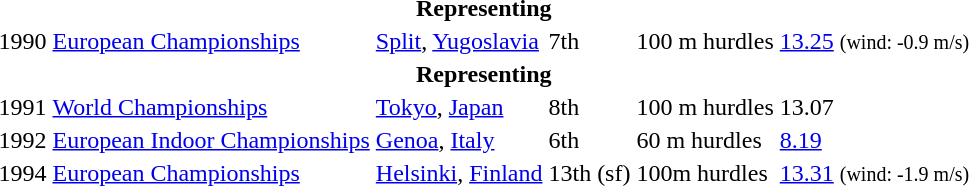<table>
<tr>
<th colspan="6">Representing </th>
</tr>
<tr>
<td>1990</td>
<td><a href='#'>European Championships</a></td>
<td><a href='#'>Split</a>, <a href='#'>Yugoslavia</a></td>
<td>7th</td>
<td>100 m hurdles</td>
<td><a href='#'>13.25</a> <small>(wind: -0.9 m/s)</small></td>
</tr>
<tr>
<th colspan="6">Representing </th>
</tr>
<tr>
<td>1991</td>
<td><a href='#'>World Championships</a></td>
<td><a href='#'>Tokyo</a>, <a href='#'>Japan</a></td>
<td>8th</td>
<td>100 m hurdles</td>
<td>13.07</td>
</tr>
<tr>
<td>1992</td>
<td><a href='#'>European Indoor Championships</a></td>
<td><a href='#'>Genoa</a>, <a href='#'>Italy</a></td>
<td>6th</td>
<td>60 m hurdles</td>
<td><a href='#'>8.19</a></td>
</tr>
<tr>
<td>1994</td>
<td><a href='#'>European Championships</a></td>
<td><a href='#'>Helsinki</a>, <a href='#'>Finland</a></td>
<td>13th (sf)</td>
<td>100m hurdles</td>
<td><a href='#'>13.31</a> <small>(wind: -1.9 m/s)</small></td>
</tr>
</table>
